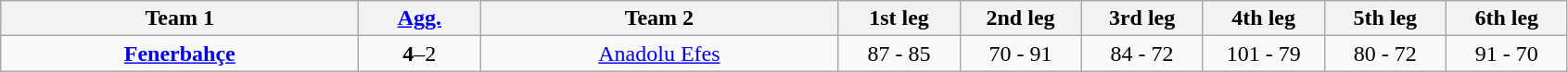<table class=wikitable style="text-align:center">
<tr>
<th width=250>Team 1</th>
<th width=80><a href='#'>Agg.</a></th>
<th width=250>Team 2</th>
<th width=80>1st leg</th>
<th width=80>2nd leg</th>
<th width=80>3rd leg</th>
<th width=80>4th leg</th>
<th width=80>5th leg</th>
<th width=80>6th leg</th>
</tr>
<tr>
<td align=center><strong><a href='#'>Fenerbahçe</a></strong> </td>
<td><strong>4</strong>–2</td>
<td align=center> <a href='#'>Anadolu Efes</a></td>
<td>87 - 85</td>
<td>70 - 91</td>
<td>84 - 72</td>
<td>101 - 79</td>
<td>80 - 72</td>
<td>91 - 70</td>
</tr>
</table>
